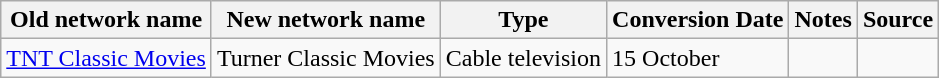<table class="wikitable">
<tr>
<th>Old network name</th>
<th>New network name</th>
<th>Type</th>
<th>Conversion Date</th>
<th>Notes</th>
<th>Source</th>
</tr>
<tr>
<td><a href='#'>TNT Classic Movies</a></td>
<td>Turner Classic Movies</td>
<td>Cable television</td>
<td>15 October</td>
<td></td>
<td></td>
</tr>
</table>
